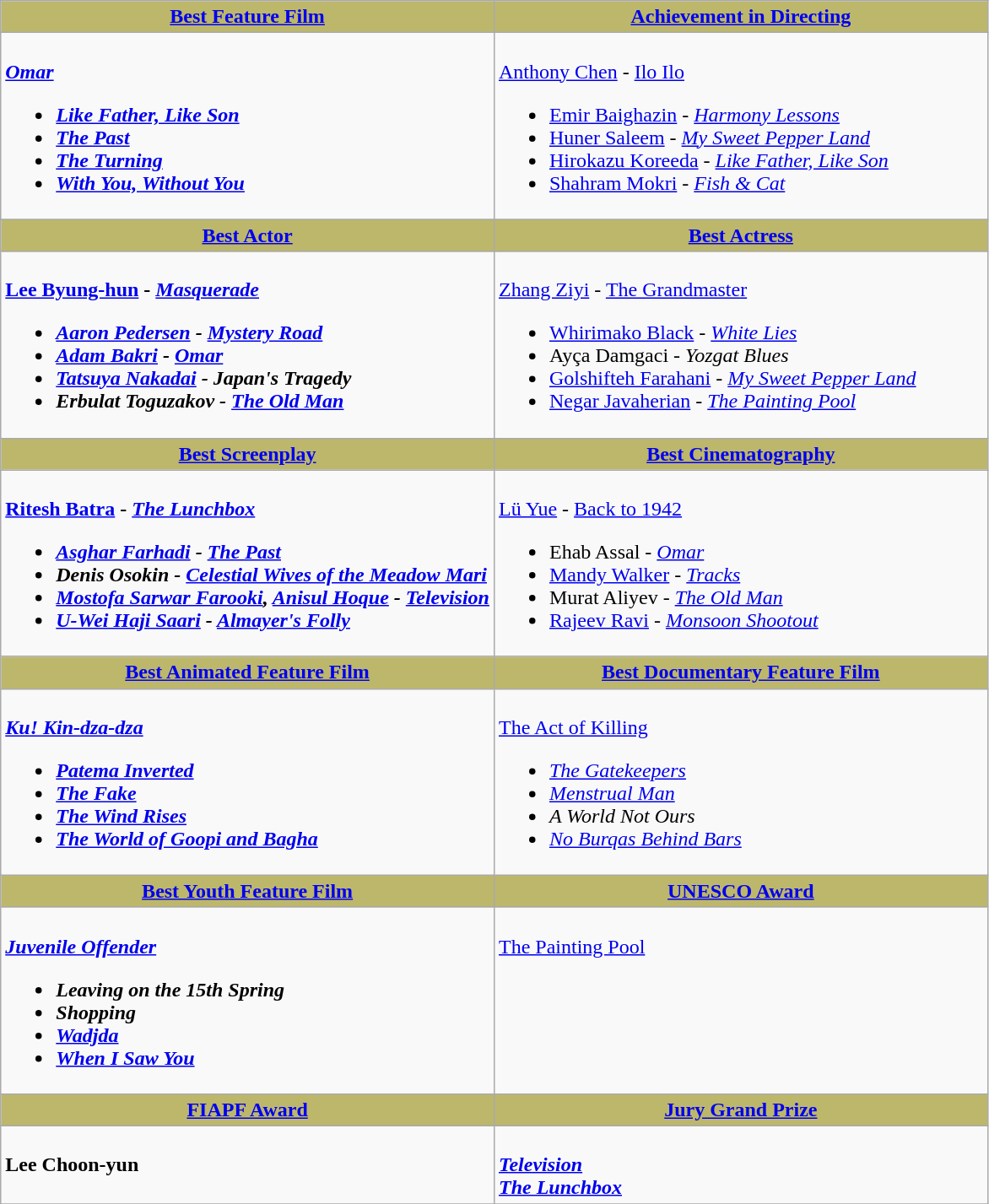<table class=wikitable>
<tr>
<th style="background:#BDB76B; width: 50%"><a href='#'>Best Feature Film</a></th>
<th style="background:#BDB76B; width: 50%"><a href='#'>Achievement in Directing</a></th>
</tr>
<tr>
<td valign="top"><br><strong> <em><a href='#'>Omar</a><strong><em><ul><li> </em><a href='#'>Like Father, Like Son</a><em></li><li> </em><a href='#'>The Past</a><em></li><li> </em><a href='#'>The Turning</a><em></li><li> </em><a href='#'>With You, Without You</a><em></li></ul></td>
<td valign="top"><br></strong> <a href='#'>Anthony Chen</a> - </em><a href='#'>Ilo Ilo</a></em></strong><ul><li> <a href='#'>Emir Baighazin</a> - <em><a href='#'>Harmony Lessons</a></em></li><li> <a href='#'>Huner Saleem</a> - <em><a href='#'>My Sweet Pepper Land</a></em></li><li> <a href='#'>Hirokazu Koreeda</a> - <em><a href='#'>Like Father, Like Son</a></em></li><li> <a href='#'>Shahram Mokri</a> - <em><a href='#'>Fish & Cat</a></em></li></ul></td>
</tr>
<tr>
<th style="background:#BDB76B; width: 50%"><a href='#'>Best Actor</a></th>
<th style="background:#BDB76B; width: 50%"><a href='#'>Best Actress</a></th>
</tr>
<tr>
<td valign="top"><br><strong> <a href='#'>Lee Byung-hun</a> - <em><a href='#'>Masquerade</a><strong><em><ul><li> <a href='#'>Aaron Pedersen</a> - </em><a href='#'>Mystery Road</a><em></li><li> <a href='#'>Adam Bakri</a> - </em><a href='#'>Omar</a><em></li><li> <a href='#'>Tatsuya Nakadai</a> - </em>Japan's Tragedy<em></li><li> Erbulat Toguzakov - </em><a href='#'>The Old Man</a><em></li></ul></td>
<td valign="top"><br></strong> <a href='#'>Zhang Ziyi</a> - </em><a href='#'>The Grandmaster</a></em></strong><ul><li> <a href='#'>Whirimako Black</a> - <em><a href='#'>White Lies</a></em></li><li> Ayça Damgaci - <em>Yozgat Blues</em></li><li> <a href='#'>Golshifteh Farahani</a> - <em><a href='#'>My Sweet Pepper Land</a></em></li><li> <a href='#'>Negar Javaherian</a> - <em><a href='#'>The Painting Pool</a></em></li></ul></td>
</tr>
<tr>
<th style="background:#BDB76B; width: 50%"><a href='#'>Best Screenplay</a></th>
<th style="background:#BDB76B; width: 50%"><a href='#'>Best Cinematography</a></th>
</tr>
<tr>
<td valign="top"><br><strong> <a href='#'>Ritesh Batra</a> - <em><a href='#'>The Lunchbox</a><strong><em><ul><li> <a href='#'>Asghar Farhadi</a> - </em><a href='#'>The Past</a><em></li><li> Denis Osokin - </em><a href='#'>Celestial Wives of the Meadow Mari</a><em></li><li> <a href='#'>Mostofa Sarwar Farooki</a>, <a href='#'>Anisul Hoque</a> - </em><a href='#'>Television</a><em></li><li> <a href='#'>U-Wei Haji Saari</a> - </em><a href='#'>Almayer's Folly</a><em></li></ul></td>
<td valign="top"><br></strong> <a href='#'>Lü Yue</a> - </em><a href='#'>Back to 1942</a></em></strong><ul><li> Ehab Assal - <em><a href='#'>Omar</a></em></li><li> <a href='#'>Mandy Walker</a> - <em><a href='#'>Tracks</a></em></li><li> Murat Aliyev - <em><a href='#'>The Old Man</a></em></li><li> <a href='#'>Rajeev Ravi</a> - <em><a href='#'>Monsoon Shootout</a></em></li></ul></td>
</tr>
<tr>
<th style="background:#BDB76B; width: 50%"><a href='#'>Best Animated Feature Film</a></th>
<th style="background:#BDB76B; width: 50%"><a href='#'>Best Documentary Feature Film</a></th>
</tr>
<tr>
<td valign="top"><br><strong> <em><a href='#'>Ku! Kin-dza-dza</a><strong><em><ul><li> </em><a href='#'>Patema Inverted</a><em></li><li> </em><a href='#'>The Fake</a><em></li><li> </em><a href='#'>The Wind Rises</a><em></li><li> </em><a href='#'>The World of Goopi and Bagha</a><em></li></ul></td>
<td valign="top"><br></strong> </em><a href='#'>The Act of Killing</a></em></strong><ul><li> <em><a href='#'>The Gatekeepers</a></em></li><li> <em><a href='#'>Menstrual Man</a></em></li><li> <em>A World Not Ours</em></li><li> <em><a href='#'>No Burqas Behind Bars</a></em></li></ul></td>
</tr>
<tr>
<th style="background:#BDB76B; width: 50%"><a href='#'>Best Youth Feature Film</a></th>
<th style="background:#BDB76B; width: 50%"><a href='#'>UNESCO Award</a></th>
</tr>
<tr>
<td valign="top"><br><strong> <em><a href='#'>Juvenile Offender</a><strong><em><ul><li> </em>Leaving on the 15th Spring<em></li><li> </em>Shopping<em></li><li> </em><a href='#'>Wadjda</a><em></li><li> </em><a href='#'>When I Saw You</a><em></li></ul></td>
<td valign="top"><br></strong> </em><a href='#'>The Painting Pool</a></em></strong></td>
</tr>
<tr>
<th style="background:#BDB76B; width: 50%"><a href='#'>FIAPF Award</a></th>
<th style="background:#BDB76B; width: 50%"><a href='#'>Jury Grand Prize</a></th>
</tr>
<tr>
<td valign="top"><br><strong> Lee Choon-yun</strong></td>
<td valign="top"><br><strong> <em><a href='#'>Television</a><strong><em>
<br> </strong> </em><a href='#'>The Lunchbox</a></em></strong></td>
</tr>
<tr>
</tr>
</table>
